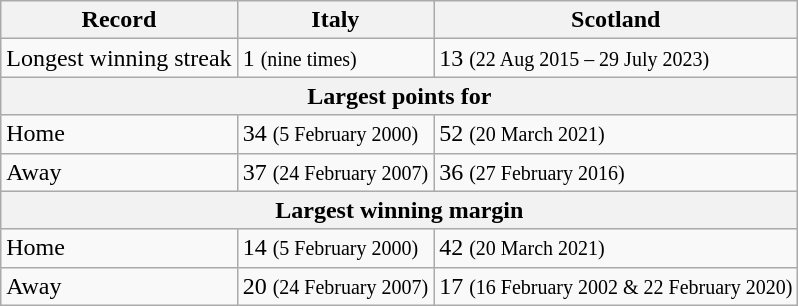<table class="wikitable">
<tr>
<th>Record</th>
<th>Italy</th>
<th>Scotland</th>
</tr>
<tr>
<td>Longest winning streak</td>
<td>1 <small>(nine times)</small></td>
<td>13 <small>(22 Aug 2015 – 29 July 2023)</small></td>
</tr>
<tr>
<th colspan=3 align=center>Largest points for</th>
</tr>
<tr>
<td>Home</td>
<td>34 <small>(5 February 2000)</small></td>
<td>52 <small>(20 March 2021)</small></td>
</tr>
<tr>
<td>Away</td>
<td>37 <small>(24 February 2007)</small></td>
<td>36 <small>(27 February 2016)</small></td>
</tr>
<tr>
<th colspan=3 align=center>Largest winning margin</th>
</tr>
<tr>
<td>Home</td>
<td>14 <small>(5 February 2000)</small></td>
<td>42 <small>(20 March 2021)</small></td>
</tr>
<tr>
<td>Away</td>
<td>20 <small>(24 February 2007)</small></td>
<td>17 <small>(16 February 2002 & 22 February 2020)</small></td>
</tr>
</table>
